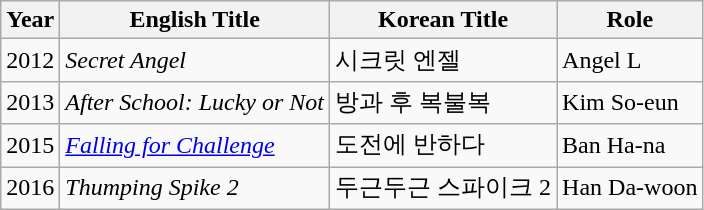<table class="wikitable">
<tr>
<th width=10>Year</th>
<th>English Title</th>
<th>Korean Title</th>
<th>Role</th>
</tr>
<tr>
<td>2012</td>
<td><em>Secret Angel</em></td>
<td>시크릿 엔젤</td>
<td>Angel L</td>
</tr>
<tr>
<td>2013</td>
<td><em>After School: Lucky or Not</em></td>
<td>방과 후 복불복</td>
<td>Kim So-eun</td>
</tr>
<tr>
<td>2015</td>
<td><em><a href='#'>Falling for Challenge</a></em></td>
<td>도전에 반하다</td>
<td>Ban Ha-na</td>
</tr>
<tr>
<td>2016</td>
<td><em>Thumping Spike 2</em></td>
<td>두근두근 스파이크 2</td>
<td>Han Da-woon</td>
</tr>
</table>
